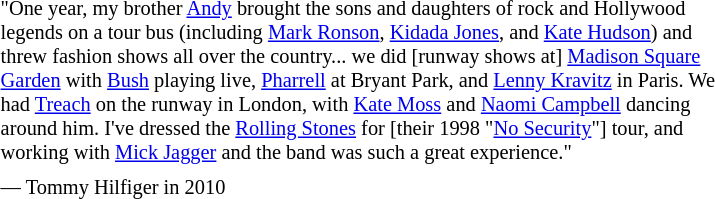<table class="toccolours" style="float:right; margin-left:2em; margin-right:0; font-size:85%; background:offwhite; color:black; width:40em; max-width:40%;" cellspacing="5">
<tr>
<td style="text-align: left;">"One year, my brother <a href='#'>Andy</a> brought the sons and daughters of rock and Hollywood legends on a tour bus (including <a href='#'>Mark Ronson</a>, <a href='#'>Kidada Jones</a>, and <a href='#'>Kate Hudson</a>) and threw fashion shows all over the country... we did [runway shows at] <a href='#'>Madison Square Garden</a> with <a href='#'>Bush</a> playing live, <a href='#'>Pharrell</a> at Bryant Park, and <a href='#'>Lenny Kravitz</a> in Paris. We had <a href='#'>Treach</a> on the runway in London, with <a href='#'>Kate Moss</a> and <a href='#'>Naomi Campbell</a> dancing around him. I've dressed the <a href='#'>Rolling Stones</a> for [their 1998 "<a href='#'>No Security</a>"] tour, and working with <a href='#'>Mick Jagger</a> and the band was such a great experience."</td>
</tr>
<tr>
<td style="text-align: left;">— Tommy Hilfiger in 2010</td>
</tr>
</table>
